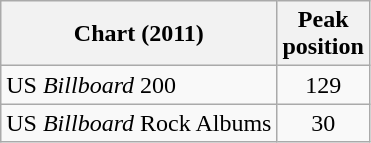<table class="wikitable">
<tr>
<th>Chart (2011)</th>
<th>Peak<br>position</th>
</tr>
<tr>
<td>US <em>Billboard</em> 200</td>
<td align="center">129</td>
</tr>
<tr>
<td>US <em>Billboard</em> Rock Albums</td>
<td align="center">30</td>
</tr>
</table>
